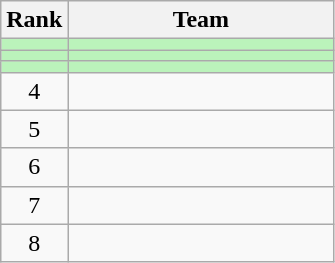<table class="wikitable">
<tr>
<th>Rank</th>
<th style="width:170px;">Team</th>
</tr>
<tr style="background:#bbf3bb;">
<td align=center></td>
<td></td>
</tr>
<tr style="background:#bbf3bb;">
<td align=center></td>
<td></td>
</tr>
<tr style="background:#bbf3bb;">
<td align=center></td>
<td></td>
</tr>
<tr>
<td align=center>4</td>
<td></td>
</tr>
<tr>
<td align=center>5</td>
<td></td>
</tr>
<tr>
<td align=center>6</td>
<td></td>
</tr>
<tr>
<td align=center>7</td>
<td></td>
</tr>
<tr>
<td align=center>8</td>
<td></td>
</tr>
</table>
